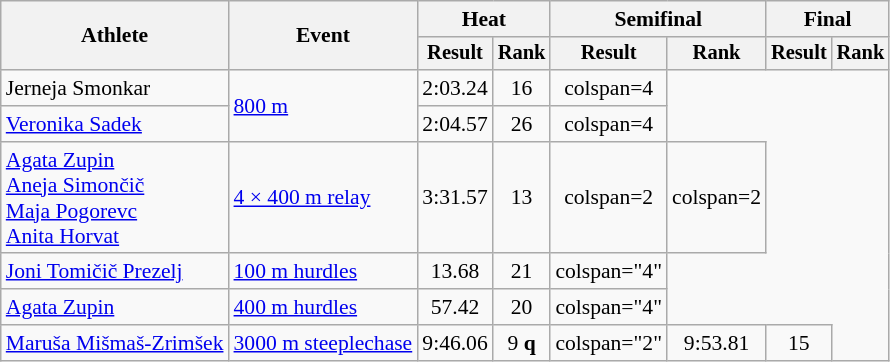<table class="wikitable" style="font-size:90%">
<tr>
<th rowspan="2">Athlete</th>
<th rowspan="2">Event</th>
<th colspan="2">Heat</th>
<th colspan="2">Semifinal</th>
<th colspan="2">Final</th>
</tr>
<tr style="font-size:95%">
<th>Result</th>
<th>Rank</th>
<th>Result</th>
<th>Rank</th>
<th>Result</th>
<th>Rank</th>
</tr>
<tr align=center>
<td align=left>Jerneja Smonkar</td>
<td align=left rowspan=2><a href='#'>800 m</a></td>
<td>2:03.24</td>
<td>16</td>
<td>colspan=4 </td>
</tr>
<tr align=center>
<td align=left><a href='#'>Veronika Sadek</a></td>
<td>2:04.57</td>
<td>26</td>
<td>colspan=4 </td>
</tr>
<tr align=center>
<td align=left><a href='#'>Agata Zupin</a><br> <a href='#'>Aneja Simončič</a><br> <a href='#'>Maja Pogorevc</a><br><a href='#'>Anita Horvat</a></td>
<td align=left><a href='#'>4 × 400 m relay</a></td>
<td>3:31.57</td>
<td>13</td>
<td>colspan=2 </td>
<td>colspan=2 </td>
</tr>
<tr align=center>
<td align=left><a href='#'>Joni Tomičič Prezelj</a></td>
<td align=left><a href='#'>100 m hurdles</a></td>
<td>13.68</td>
<td>21</td>
<td>colspan="4" </td>
</tr>
<tr align=center>
<td align=left><a href='#'>Agata Zupin</a></td>
<td align=left><a href='#'>400 m hurdles</a></td>
<td>57.42</td>
<td>20</td>
<td>colspan="4" </td>
</tr>
<tr align=center>
<td align=left><a href='#'>Maruša Mišmaš-Zrimšek</a></td>
<td align=left><a href='#'>3000 m steeplechase</a></td>
<td>9:46.06</td>
<td>9 <strong>q</strong></td>
<td>colspan="2" </td>
<td>9:53.81</td>
<td>15</td>
</tr>
</table>
